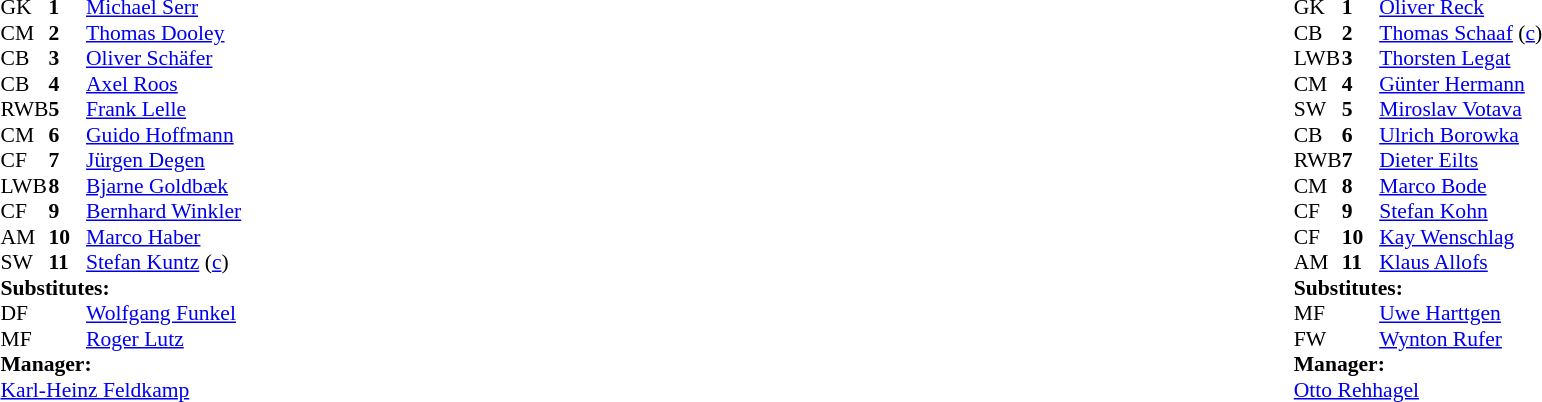<table width="100%">
<tr>
<td valign="top" width="40%"><br><table style="font-size:90%" cellspacing="0" cellpadding="0">
<tr>
<th width=25></th>
<th width=25></th>
</tr>
<tr>
<td>GK</td>
<td><strong>1</strong></td>
<td> <a href='#'>Michael Serr</a></td>
</tr>
<tr>
<td>CM</td>
<td><strong>2</strong></td>
<td> <a href='#'>Thomas Dooley</a></td>
<td></td>
<td></td>
</tr>
<tr>
<td>CB</td>
<td><strong>3</strong></td>
<td> <a href='#'>Oliver Schäfer</a></td>
</tr>
<tr>
<td>CB</td>
<td><strong>4</strong></td>
<td> <a href='#'>Axel Roos</a></td>
</tr>
<tr>
<td>RWB</td>
<td><strong>5</strong></td>
<td> <a href='#'>Frank Lelle</a></td>
</tr>
<tr>
<td>CM</td>
<td><strong>6</strong></td>
<td> <a href='#'>Guido Hoffmann</a></td>
</tr>
<tr>
<td>CF</td>
<td><strong>7</strong></td>
<td> <a href='#'>Jürgen Degen</a></td>
</tr>
<tr>
<td>LWB</td>
<td><strong>8</strong></td>
<td> <a href='#'>Bjarne Goldbæk</a></td>
<td></td>
<td></td>
</tr>
<tr>
<td>CF</td>
<td><strong>9</strong></td>
<td> <a href='#'>Bernhard Winkler</a></td>
</tr>
<tr>
<td>AM</td>
<td><strong>10</strong></td>
<td> <a href='#'>Marco Haber</a></td>
</tr>
<tr>
<td>SW</td>
<td><strong>11</strong></td>
<td> <a href='#'>Stefan Kuntz</a> (<a href='#'>c</a>)</td>
</tr>
<tr>
<td colspan=3><strong>Substitutes:</strong></td>
</tr>
<tr>
<td>DF</td>
<td></td>
<td> <a href='#'>Wolfgang Funkel</a></td>
<td></td>
<td></td>
</tr>
<tr>
<td>MF</td>
<td></td>
<td> <a href='#'>Roger Lutz</a></td>
<td></td>
<td></td>
</tr>
<tr>
<td colspan=3><strong>Manager:</strong></td>
</tr>
<tr>
<td colspan=3> <a href='#'>Karl-Heinz Feldkamp</a></td>
</tr>
</table>
</td>
<td valign="top"></td>
<td valign="top" width="50%"><br><table style="font-size:90%; margin:auto" cellspacing="0" cellpadding="0">
<tr>
<th width=25></th>
<th width=25></th>
</tr>
<tr>
<td>GK</td>
<td><strong>1</strong></td>
<td> <a href='#'>Oliver Reck</a></td>
</tr>
<tr>
<td>CB</td>
<td><strong>2</strong></td>
<td> <a href='#'>Thomas Schaaf</a> (<a href='#'>c</a>)</td>
</tr>
<tr>
<td>LWB</td>
<td><strong>3</strong></td>
<td> <a href='#'>Thorsten Legat</a></td>
</tr>
<tr>
<td>CM</td>
<td><strong>4</strong></td>
<td> <a href='#'>Günter Hermann</a></td>
</tr>
<tr>
<td>SW</td>
<td><strong>5</strong></td>
<td> <a href='#'>Miroslav Votava</a></td>
</tr>
<tr>
<td>CB</td>
<td><strong>6</strong></td>
<td> <a href='#'>Ulrich Borowka</a></td>
</tr>
<tr>
<td>RWB</td>
<td><strong>7</strong></td>
<td> <a href='#'>Dieter Eilts</a></td>
</tr>
<tr>
<td>CM</td>
<td><strong>8</strong></td>
<td> <a href='#'>Marco Bode</a></td>
</tr>
<tr>
<td>CF</td>
<td><strong>9</strong></td>
<td> <a href='#'>Stefan Kohn</a></td>
<td></td>
<td></td>
</tr>
<tr>
<td>CF</td>
<td><strong>10</strong></td>
<td> <a href='#'>Kay Wenschlag</a></td>
<td></td>
<td></td>
</tr>
<tr>
<td>AM</td>
<td><strong>11</strong></td>
<td> <a href='#'>Klaus Allofs</a></td>
</tr>
<tr>
<td colspan=3><strong>Substitutes:</strong></td>
</tr>
<tr>
<td>MF</td>
<td></td>
<td> <a href='#'>Uwe Harttgen</a></td>
<td></td>
<td></td>
</tr>
<tr>
<td>FW</td>
<td></td>
<td> <a href='#'>Wynton Rufer</a></td>
<td></td>
<td></td>
</tr>
<tr>
<td colspan=3><strong>Manager:</strong></td>
</tr>
<tr>
<td colspan=3> <a href='#'>Otto Rehhagel</a></td>
</tr>
</table>
</td>
</tr>
</table>
